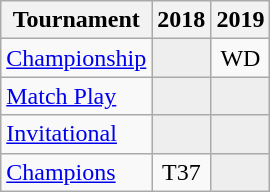<table class="wikitable" style="text-align:center;">
<tr>
<th>Tournament</th>
<th>2018</th>
<th>2019</th>
</tr>
<tr>
<td align="left"><a href='#'>Championship</a></td>
<td style="background:#eeeeee;"></td>
<td>WD</td>
</tr>
<tr>
<td align="left"><a href='#'>Match Play</a></td>
<td style="background:#eeeeee;"></td>
<td style="background:#eeeeee;"></td>
</tr>
<tr>
<td align="left"><a href='#'>Invitational</a></td>
<td style="background:#eeeeee;"></td>
<td style="background:#eeeeee;"></td>
</tr>
<tr>
<td align="left"><a href='#'>Champions</a></td>
<td>T37</td>
<td style="background:#eeeeee;"></td>
</tr>
</table>
